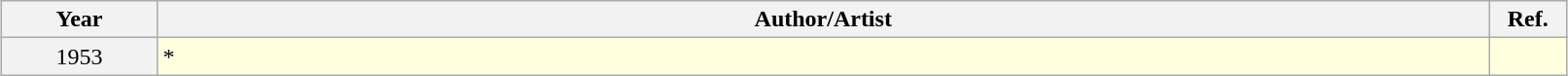<table class="wikitable" width="85%" cellpadding="5" style="margin: 1em auto 1em auto">
<tr>
<th width="10%" scope="col">Year</th>
<th width="85%" scope="col">Author/Artist</th>
<th width="5%" scope="col" class="unsortable">Ref.</th>
</tr>
<tr style="background:lightyellow;">
<th scope="row" align="center" style="font-weight:normal;">1953</th>
<td>*</td>
<td align="center"></td>
</tr>
</table>
